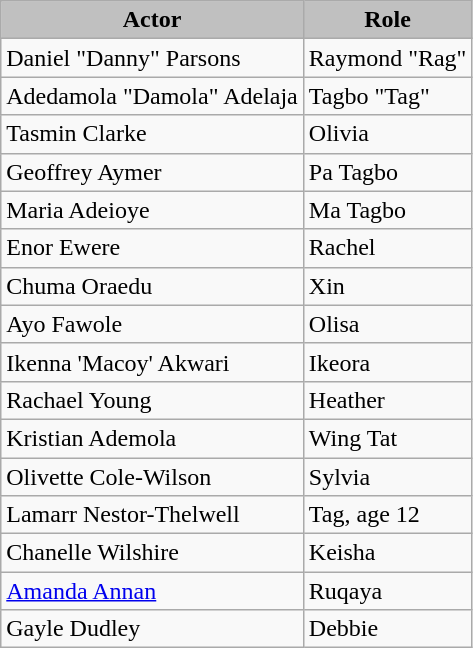<table class="wikitable">
<tr>
<th style="background-color:silver;">Actor</th>
<th style="background-color:silver;">Role</th>
</tr>
<tr>
<td>Daniel "Danny" Parsons</td>
<td>Raymond "Rag"</td>
</tr>
<tr>
<td>Adedamola "Damola" Adelaja</td>
<td>Tagbo "Tag"</td>
</tr>
<tr>
<td>Tasmin Clarke</td>
<td>Olivia</td>
</tr>
<tr>
<td>Geoffrey Aymer</td>
<td>Pa Tagbo</td>
</tr>
<tr>
<td>Maria Adeioye</td>
<td>Ma Tagbo</td>
</tr>
<tr>
<td>Enor Ewere</td>
<td>Rachel</td>
</tr>
<tr>
<td>Chuma Oraedu</td>
<td>Xin</td>
</tr>
<tr>
<td>Ayo Fawole</td>
<td>Olisa</td>
</tr>
<tr>
<td>Ikenna 'Macoy' Akwari</td>
<td>Ikeora</td>
</tr>
<tr>
<td>Rachael Young</td>
<td>Heather</td>
</tr>
<tr>
<td>Kristian Ademola</td>
<td>Wing Tat</td>
</tr>
<tr>
<td>Olivette Cole-Wilson</td>
<td>Sylvia</td>
</tr>
<tr>
<td>Lamarr Nestor-Thelwell</td>
<td>Tag, age 12</td>
</tr>
<tr>
<td>Chanelle Wilshire</td>
<td>Keisha</td>
</tr>
<tr>
<td><a href='#'>Amanda Annan</a></td>
<td>Ruqaya</td>
</tr>
<tr>
<td>Gayle Dudley</td>
<td>Debbie</td>
</tr>
</table>
